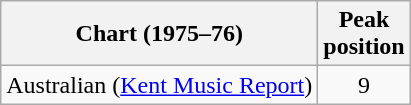<table class="wikitable">
<tr>
<th>Chart (1975–76)</th>
<th>Peak<br>position</th>
</tr>
<tr>
<td>Australian (<a href='#'>Kent Music Report</a>)</td>
<td align="center">9</td>
</tr>
</table>
